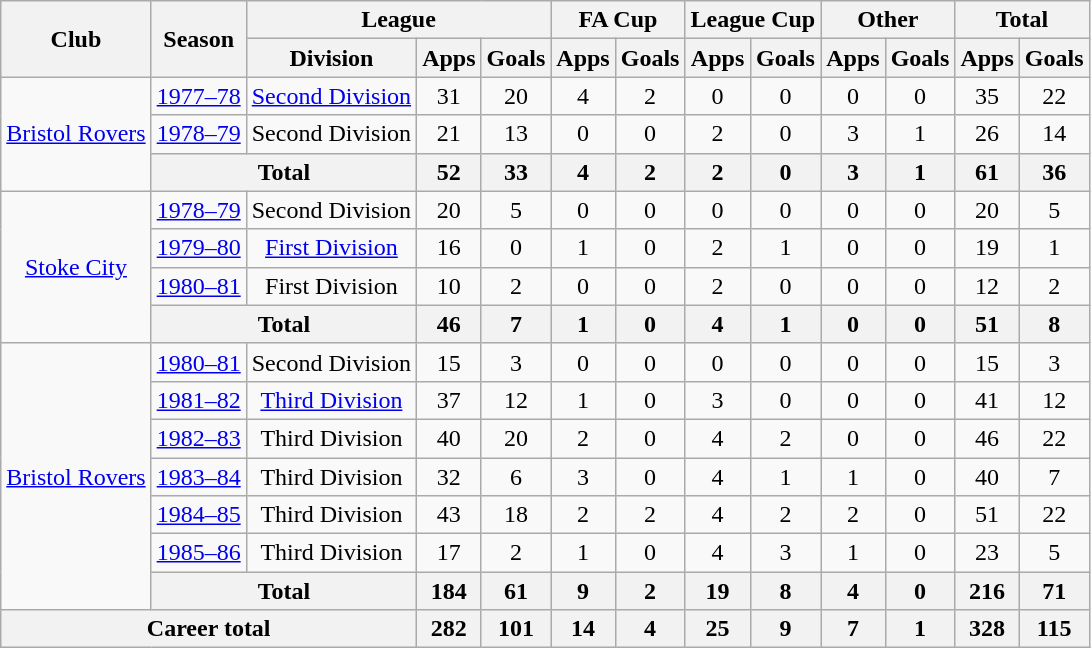<table class="wikitable" style="text-align: center;">
<tr>
<th rowspan="2">Club</th>
<th rowspan="2">Season</th>
<th colspan="3">League</th>
<th colspan="2">FA Cup</th>
<th colspan="2">League Cup</th>
<th colspan="2">Other</th>
<th colspan="2">Total</th>
</tr>
<tr>
<th>Division</th>
<th>Apps</th>
<th>Goals</th>
<th>Apps</th>
<th>Goals</th>
<th>Apps</th>
<th>Goals</th>
<th>Apps</th>
<th>Goals</th>
<th>Apps</th>
<th>Goals</th>
</tr>
<tr>
<td rowspan="3"><a href='#'>Bristol Rovers</a></td>
<td><a href='#'>1977–78</a></td>
<td><a href='#'>Second Division</a></td>
<td>31</td>
<td>20</td>
<td>4</td>
<td>2</td>
<td>0</td>
<td>0</td>
<td>0</td>
<td>0</td>
<td>35</td>
<td>22</td>
</tr>
<tr>
<td><a href='#'>1978–79</a></td>
<td>Second Division</td>
<td>21</td>
<td>13</td>
<td>0</td>
<td>0</td>
<td>2</td>
<td>0</td>
<td>3</td>
<td>1</td>
<td>26</td>
<td>14</td>
</tr>
<tr>
<th colspan="2">Total</th>
<th>52</th>
<th>33</th>
<th>4</th>
<th>2</th>
<th>2</th>
<th>0</th>
<th>3</th>
<th>1</th>
<th>61</th>
<th>36</th>
</tr>
<tr>
<td rowspan="4"><a href='#'>Stoke City</a></td>
<td><a href='#'>1978–79</a></td>
<td>Second Division</td>
<td>20</td>
<td>5</td>
<td>0</td>
<td>0</td>
<td>0</td>
<td>0</td>
<td>0</td>
<td>0</td>
<td>20</td>
<td>5</td>
</tr>
<tr>
<td><a href='#'>1979–80</a></td>
<td><a href='#'>First Division</a></td>
<td>16</td>
<td>0</td>
<td>1</td>
<td>0</td>
<td>2</td>
<td>1</td>
<td>0</td>
<td>0</td>
<td>19</td>
<td>1</td>
</tr>
<tr>
<td><a href='#'>1980–81</a></td>
<td>First Division</td>
<td>10</td>
<td>2</td>
<td>0</td>
<td>0</td>
<td>2</td>
<td>0</td>
<td>0</td>
<td>0</td>
<td>12</td>
<td>2</td>
</tr>
<tr>
<th colspan="2">Total</th>
<th>46</th>
<th>7</th>
<th>1</th>
<th>0</th>
<th>4</th>
<th>1</th>
<th>0</th>
<th>0</th>
<th>51</th>
<th>8</th>
</tr>
<tr>
<td rowspan="7"><a href='#'>Bristol Rovers</a></td>
<td><a href='#'>1980–81</a></td>
<td>Second Division</td>
<td>15</td>
<td>3</td>
<td>0</td>
<td>0</td>
<td>0</td>
<td>0</td>
<td>0</td>
<td>0</td>
<td>15</td>
<td>3</td>
</tr>
<tr>
<td><a href='#'>1981–82</a></td>
<td><a href='#'>Third Division</a></td>
<td>37</td>
<td>12</td>
<td>1</td>
<td>0</td>
<td>3</td>
<td>0</td>
<td>0</td>
<td>0</td>
<td>41</td>
<td>12</td>
</tr>
<tr>
<td><a href='#'>1982–83</a></td>
<td>Third Division</td>
<td>40</td>
<td>20</td>
<td>2</td>
<td>0</td>
<td>4</td>
<td>2</td>
<td>0</td>
<td>0</td>
<td>46</td>
<td>22</td>
</tr>
<tr>
<td><a href='#'>1983–84</a></td>
<td>Third Division</td>
<td>32</td>
<td>6</td>
<td>3</td>
<td>0</td>
<td>4</td>
<td>1</td>
<td>1</td>
<td>0</td>
<td>40</td>
<td>7</td>
</tr>
<tr>
<td><a href='#'>1984–85</a></td>
<td>Third Division</td>
<td>43</td>
<td>18</td>
<td>2</td>
<td>2</td>
<td>4</td>
<td>2</td>
<td>2</td>
<td>0</td>
<td>51</td>
<td>22</td>
</tr>
<tr>
<td><a href='#'>1985–86</a></td>
<td>Third Division</td>
<td>17</td>
<td>2</td>
<td>1</td>
<td>0</td>
<td>4</td>
<td>3</td>
<td>1</td>
<td>0</td>
<td>23</td>
<td>5</td>
</tr>
<tr>
<th colspan="2">Total</th>
<th>184</th>
<th>61</th>
<th>9</th>
<th>2</th>
<th>19</th>
<th>8</th>
<th>4</th>
<th>0</th>
<th>216</th>
<th>71</th>
</tr>
<tr>
<th colspan="3">Career total</th>
<th>282</th>
<th>101</th>
<th>14</th>
<th>4</th>
<th>25</th>
<th>9</th>
<th>7</th>
<th>1</th>
<th>328</th>
<th>115</th>
</tr>
</table>
